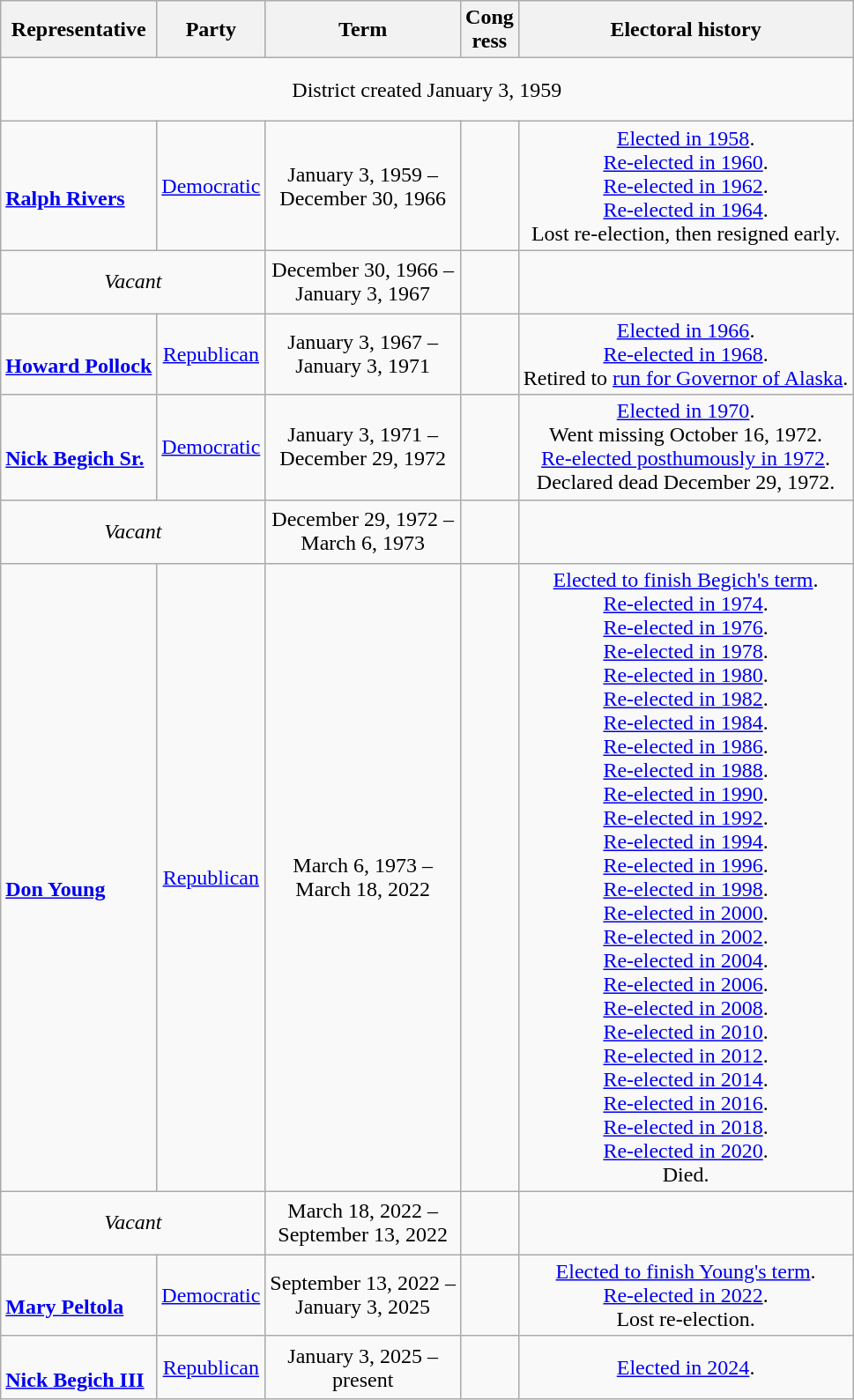<table class=wikitable style="text-align:center">
<tr>
<th>Representative<br></th>
<th>Party</th>
<th>Term</th>
<th>Cong<br>ress</th>
<th>Electoral history</th>
</tr>
<tr style="height:3em">
<td colspan=5>District created January 3, 1959</td>
</tr>
<tr style="height:3em">
<td align=left><br><strong><a href='#'>Ralph Rivers</a></strong><br></td>
<td><a href='#'>Democratic</a></td>
<td nowrap>January 3, 1959 –<br>December 30, 1966</td>
<td></td>
<td><a href='#'>Elected in 1958</a>.<br><a href='#'>Re-elected in 1960</a>.<br><a href='#'>Re-elected in 1962</a>.<br><a href='#'>Re-elected in 1964</a>.<br>Lost re-election, then resigned early.</td>
</tr>
<tr style="height:3em">
<td colspan=2><em>Vacant</em></td>
<td nowrap>December 30, 1966 –<br>January 3, 1967</td>
<td></td>
<td></td>
</tr>
<tr style="height:3em">
<td align=left><br><strong><a href='#'>Howard Pollock</a></strong><br></td>
<td><a href='#'>Republican</a></td>
<td nowrap>January 3, 1967 –<br>January 3, 1971</td>
<td></td>
<td><a href='#'>Elected in 1966</a>.<br><a href='#'>Re-elected in 1968</a>.<br>Retired to <a href='#'>run for Governor of Alaska</a>.</td>
</tr>
<tr style="height:3em">
<td align=left><br><strong><a href='#'>Nick Begich Sr.</a></strong><br></td>
<td><a href='#'>Democratic</a></td>
<td nowrap>January 3, 1971 –<br>December 29, 1972</td>
<td></td>
<td><a href='#'>Elected in 1970</a>.<br>Went missing October 16, 1972.<br><a href='#'>Re-elected posthumously in 1972</a>.<br>Declared dead December 29, 1972.</td>
</tr>
<tr style="height:3em">
<td colspan=2><em>Vacant</em></td>
<td nowrap>December 29, 1972 –<br>March 6, 1973</td>
<td></td>
<td></td>
</tr>
<tr style="height:3em">
<td align=left><br><strong><a href='#'>Don Young</a></strong><br></td>
<td><a href='#'>Republican</a></td>
<td nowrap>March 6, 1973 –<br>March 18, 2022</td>
<td></td>
<td><a href='#'>Elected to finish Begich's term</a>.<br><a href='#'>Re-elected in 1974</a>.<br><a href='#'>Re-elected in 1976</a>.<br><a href='#'>Re-elected in 1978</a>.<br><a href='#'>Re-elected in 1980</a>.<br><a href='#'>Re-elected in 1982</a>.<br><a href='#'>Re-elected in 1984</a>.<br><a href='#'>Re-elected in 1986</a>.<br><a href='#'>Re-elected in 1988</a>.<br><a href='#'>Re-elected in 1990</a>.<br><a href='#'>Re-elected in 1992</a>.<br><a href='#'>Re-elected in 1994</a>.<br><a href='#'>Re-elected in 1996</a>.<br><a href='#'>Re-elected in 1998</a>.<br><a href='#'>Re-elected in 2000</a>.<br><a href='#'>Re-elected in 2002</a>.<br><a href='#'>Re-elected in 2004</a>.<br><a href='#'>Re-elected in 2006</a>.<br><a href='#'>Re-elected in 2008</a>.<br><a href='#'>Re-elected in 2010</a>.<br><a href='#'>Re-elected in 2012</a>.<br><a href='#'>Re-elected in 2014</a>.<br><a href='#'>Re-elected in 2016</a>.<br><a href='#'>Re-elected in 2018</a>.<br><a href='#'>Re-elected in 2020</a>.<br>Died.</td>
</tr>
<tr style="height:3em">
<td colspan="2"><em>Vacant</em></td>
<td>March 18, 2022 –<br>September 13, 2022</td>
<td></td>
<td></td>
</tr>
<tr style="height:3em">
<td align=left><br><strong><a href='#'>Mary Peltola</a></strong><br></td>
<td><a href='#'>Democratic</a></td>
<td nowrap>September 13, 2022 – <br>January 3, 2025</td>
<td></td>
<td><a href='#'>Elected to finish Young's term</a>.<br><a href='#'>Re-elected in 2022</a>. <br>Lost re-election.</td>
</tr>
<tr style="height:3em">
<td align=left><br><strong><a href='#'>Nick Begich III</a></strong> <br></td>
<td><a href='#'>Republican</a></td>
<td nowrap>January 3, 2025 –<br>present</td>
<td></td>
<td><a href='#'>Elected in 2024</a>.</td>
</tr>
</table>
